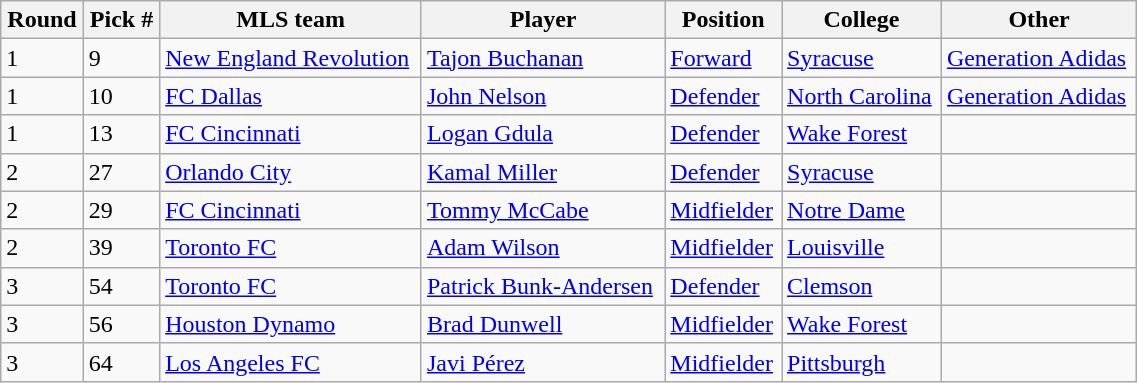<table class="wikitable sortable" style="width:60%">
<tr>
<th>Round</th>
<th>Pick #</th>
<th>MLS team</th>
<th>Player</th>
<th>Position</th>
<th>College</th>
<th>Other</th>
</tr>
<tr>
<td>1</td>
<td>9</td>
<td><a href='#'>New England Revolution</a></td>
<td><a href='#'>Tajon Buchanan</a></td>
<td><a href='#'>Forward</a></td>
<td><a href='#'>Syracuse</a></td>
<td><a href='#'>Generation Adidas</a></td>
</tr>
<tr>
<td>1</td>
<td>10</td>
<td><a href='#'>FC Dallas</a></td>
<td><a href='#'>John Nelson</a></td>
<td><a href='#'>Defender</a></td>
<td><a href='#'>North Carolina</a></td>
<td><a href='#'>Generation Adidas</a></td>
</tr>
<tr>
<td>1</td>
<td>13</td>
<td><a href='#'>FC Cincinnati</a></td>
<td><a href='#'>Logan Gdula</a></td>
<td><a href='#'>Defender</a></td>
<td><a href='#'>Wake Forest</a></td>
<td></td>
</tr>
<tr>
<td>2</td>
<td>27</td>
<td><a href='#'>Orlando City</a></td>
<td><a href='#'>Kamal Miller</a></td>
<td><a href='#'>Defender</a></td>
<td><a href='#'>Syracuse</a></td>
<td></td>
</tr>
<tr>
<td>2</td>
<td>29</td>
<td><a href='#'>FC Cincinnati</a></td>
<td><a href='#'>Tommy McCabe</a></td>
<td><a href='#'>Midfielder</a></td>
<td><a href='#'>Notre Dame</a></td>
<td></td>
</tr>
<tr>
<td>2</td>
<td>39</td>
<td><a href='#'>Toronto FC</a></td>
<td><a href='#'>Adam Wilson</a></td>
<td><a href='#'>Midfielder</a></td>
<td><a href='#'>Louisville</a></td>
<td></td>
</tr>
<tr>
<td>3</td>
<td>54</td>
<td><a href='#'>Toronto FC</a></td>
<td><a href='#'>Patrick Bunk-Andersen</a></td>
<td><a href='#'>Defender</a></td>
<td><a href='#'>Clemson</a></td>
<td></td>
</tr>
<tr>
<td>3</td>
<td>56</td>
<td><a href='#'>Houston Dynamo</a></td>
<td><a href='#'>Brad Dunwell</a></td>
<td><a href='#'>Midfielder</a></td>
<td><a href='#'>Wake Forest</a></td>
<td></td>
</tr>
<tr>
<td>3</td>
<td>64</td>
<td><a href='#'>Los Angeles FC</a></td>
<td><a href='#'>Javi Pérez</a></td>
<td><a href='#'>Midfielder</a></td>
<td><a href='#'>Pittsburgh</a></td>
<td></td>
</tr>
</table>
